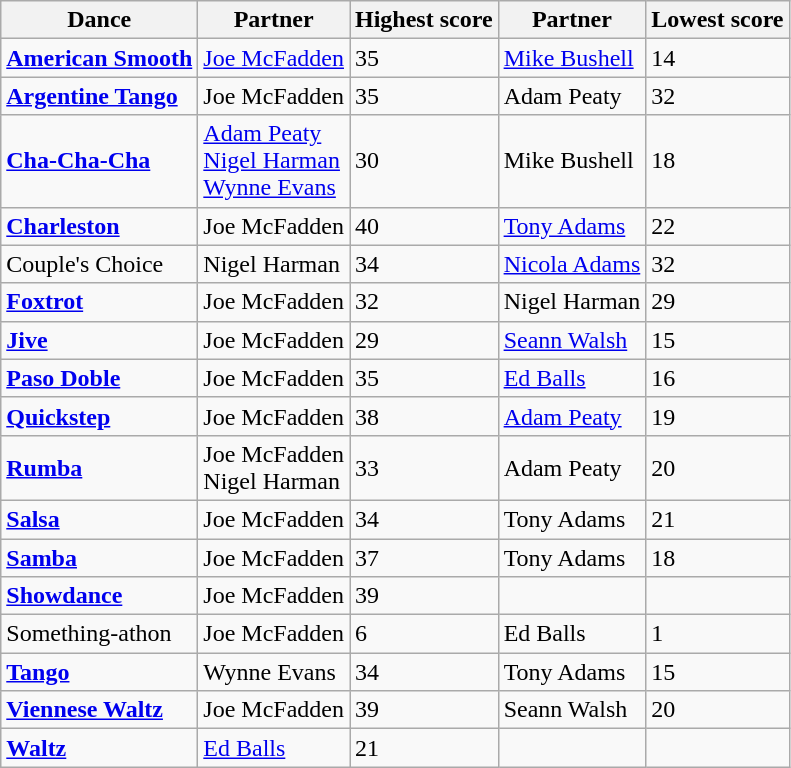<table class="wikitable sortable">
<tr>
<th>Dance</th>
<th>Partner</th>
<th>Highest score</th>
<th>Partner</th>
<th>Lowest score</th>
</tr>
<tr>
<td><strong><a href='#'>American Smooth</a></strong></td>
<td><a href='#'>Joe McFadden</a></td>
<td>35</td>
<td><a href='#'>Mike Bushell</a></td>
<td>14</td>
</tr>
<tr>
<td><strong><a href='#'>Argentine Tango</a></strong></td>
<td>Joe McFadden</td>
<td>35</td>
<td>Adam Peaty</td>
<td>32</td>
</tr>
<tr>
<td><strong><a href='#'>Cha-Cha-Cha</a></strong></td>
<td><a href='#'>Adam Peaty</a><br><a href='#'>Nigel Harman</a><br><a href='#'>Wynne Evans</a></td>
<td>30</td>
<td>Mike Bushell</td>
<td>18</td>
</tr>
<tr>
<td><strong><a href='#'>Charleston</a></strong></td>
<td>Joe McFadden</td>
<td>40</td>
<td><a href='#'>Tony Adams</a></td>
<td>22</td>
</tr>
<tr>
<td>Couple's Choice</td>
<td>Nigel Harman</td>
<td>34</td>
<td><a href='#'>Nicola Adams</a></td>
<td>32</td>
</tr>
<tr>
<td><strong><a href='#'>Foxtrot</a></strong></td>
<td>Joe McFadden</td>
<td>32</td>
<td>Nigel Harman</td>
<td>29</td>
</tr>
<tr>
<td><strong><a href='#'>Jive</a></strong></td>
<td>Joe McFadden</td>
<td>29</td>
<td><a href='#'>Seann Walsh</a></td>
<td>15</td>
</tr>
<tr>
<td><strong><a href='#'>Paso Doble</a></strong></td>
<td>Joe McFadden</td>
<td>35</td>
<td><a href='#'>Ed Balls</a></td>
<td>16</td>
</tr>
<tr>
<td><strong><a href='#'>Quickstep</a></strong></td>
<td>Joe McFadden</td>
<td>38</td>
<td><a href='#'>Adam Peaty</a></td>
<td>19</td>
</tr>
<tr>
<td><strong><a href='#'>Rumba</a></strong></td>
<td>Joe McFadden<br>Nigel Harman</td>
<td>33</td>
<td>Adam Peaty</td>
<td>20</td>
</tr>
<tr>
<td><strong><a href='#'>Salsa</a></strong></td>
<td>Joe McFadden</td>
<td>34</td>
<td>Tony Adams</td>
<td>21</td>
</tr>
<tr>
<td><strong><a href='#'>Samba</a></strong></td>
<td>Joe McFadden</td>
<td>37</td>
<td>Tony Adams</td>
<td>18</td>
</tr>
<tr>
<td><strong><a href='#'>Showdance</a></strong></td>
<td>Joe McFadden</td>
<td>39</td>
<td></td>
<td></td>
</tr>
<tr>
<td>Something-athon</td>
<td>Joe McFadden</td>
<td>6</td>
<td>Ed Balls</td>
<td>1</td>
</tr>
<tr>
<td><strong><a href='#'>Tango</a></strong></td>
<td>Wynne Evans</td>
<td>34</td>
<td>Tony Adams</td>
<td>15</td>
</tr>
<tr>
<td><strong><a href='#'>Viennese Waltz</a></strong></td>
<td>Joe McFadden</td>
<td>39</td>
<td>Seann Walsh</td>
<td>20</td>
</tr>
<tr>
<td><strong><a href='#'>Waltz</a></strong></td>
<td><a href='#'>Ed Balls</a></td>
<td>21</td>
<td></td>
<td></td>
</tr>
</table>
